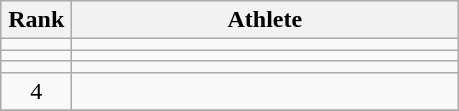<table class="wikitable" style="text-align: center;">
<tr>
<th width=40>Rank</th>
<th width=250>Athlete</th>
</tr>
<tr>
<td></td>
<td align="left"></td>
</tr>
<tr>
<td></td>
<td align="left"></td>
</tr>
<tr>
<td></td>
<td align="left"></td>
</tr>
<tr>
<td>4</td>
<td align="left"></td>
</tr>
<tr>
</tr>
</table>
